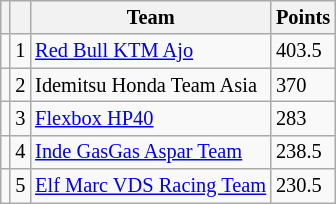<table class="wikitable" style="font-size: 85%;">
<tr>
<th></th>
<th></th>
<th>Team</th>
<th>Points</th>
</tr>
<tr>
<td></td>
<td align=center>1</td>
<td> <a href='#'>Red Bull KTM Ajo</a></td>
<td align=left>403.5</td>
</tr>
<tr>
<td></td>
<td align=center>2</td>
<td> Idemitsu Honda Team Asia</td>
<td align=left>370</td>
</tr>
<tr>
<td></td>
<td align=center>3</td>
<td> <a href='#'>Flexbox HP40</a></td>
<td align=left>283</td>
</tr>
<tr>
<td></td>
<td align=center>4</td>
<td> <a href='#'>Inde GasGas Aspar Team</a></td>
<td align=left>238.5</td>
</tr>
<tr>
<td></td>
<td align=center>5</td>
<td> <a href='#'>Elf Marc VDS Racing Team</a></td>
<td align=left>230.5</td>
</tr>
</table>
